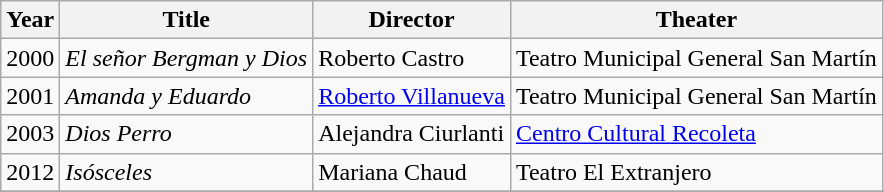<table class="wikitable">
<tr>
<th>Year</th>
<th>Title</th>
<th>Director</th>
<th>Theater</th>
</tr>
<tr>
<td>2000</td>
<td><em>El señor Bergman y Dios</em></td>
<td>Roberto Castro</td>
<td>Teatro Municipal General San Martín</td>
</tr>
<tr>
<td>2001</td>
<td><em>Amanda y Eduardo</em></td>
<td><a href='#'>Roberto Villanueva</a></td>
<td>Teatro Municipal General San Martín</td>
</tr>
<tr>
<td>2003</td>
<td><em>Dios Perro</em></td>
<td>Alejandra Ciurlanti</td>
<td><a href='#'>Centro Cultural Recoleta</a></td>
</tr>
<tr>
<td>2012</td>
<td><em>Isósceles</em></td>
<td>Mariana Chaud</td>
<td>Teatro El Extranjero</td>
</tr>
<tr>
</tr>
</table>
